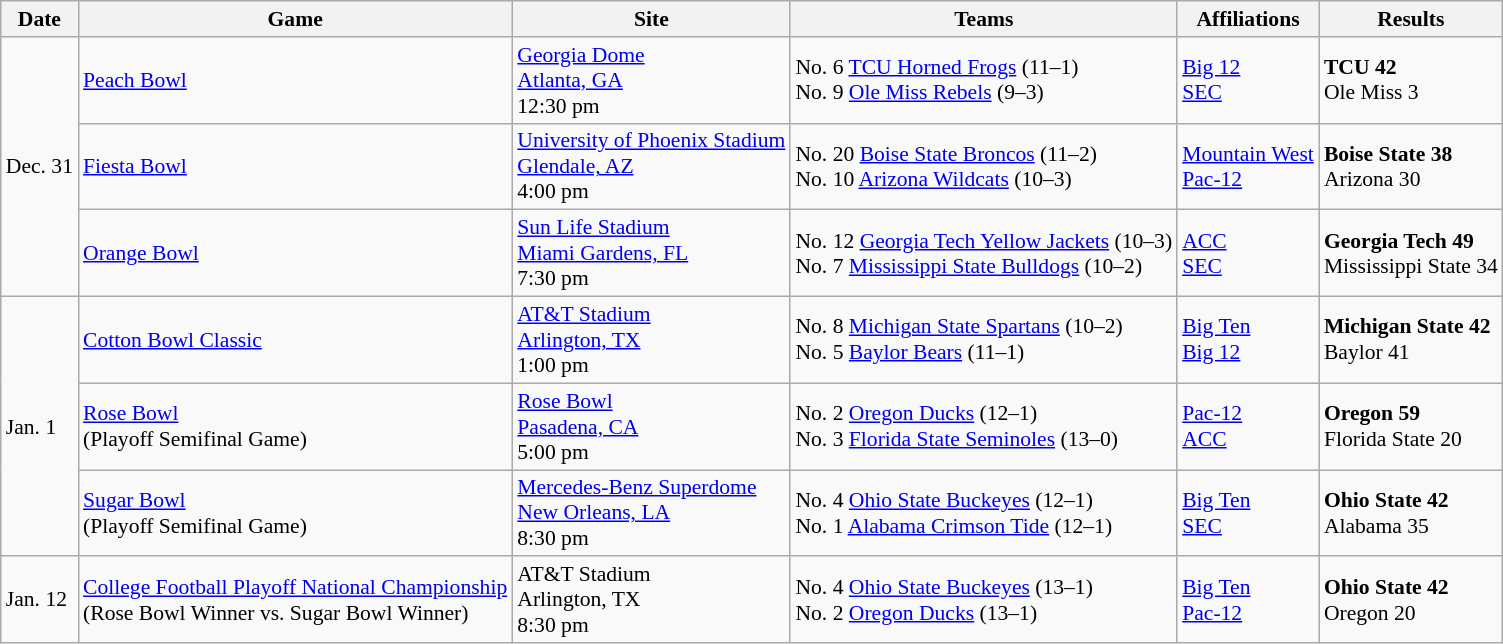<table class="wikitable" style="font-size:90%;">
<tr>
<th>Date</th>
<th>Game</th>
<th>Site</th>
<th>Teams</th>
<th>Affiliations</th>
<th>Results</th>
</tr>
<tr>
<td rowspan=3 style=white-space:nowrap>Dec. 31</td>
<td><a href='#'>Peach Bowl</a></td>
<td><a href='#'>Georgia Dome</a><br><a href='#'>Atlanta, GA</a><br>12:30 pm</td>
<td>No. 6 <a href='#'>TCU Horned Frogs</a> (11–1)<br>No. 9 <a href='#'>Ole Miss Rebels</a> (9–3)</td>
<td><a href='#'>Big 12</a><br><a href='#'>SEC</a></td>
<td><strong>TCU 42</strong><br>Ole Miss 3</td>
</tr>
<tr>
<td><a href='#'>Fiesta Bowl</a></td>
<td><a href='#'>University of Phoenix Stadium</a><br><a href='#'>Glendale, AZ</a><br>4:00 pm</td>
<td>No. 20 <a href='#'>Boise State Broncos</a> (11–2)<br>No. 10 <a href='#'>Arizona Wildcats</a> (10–3)</td>
<td><a href='#'>Mountain West</a><br><a href='#'>Pac-12</a></td>
<td><strong>Boise State 38</strong><br>Arizona 30</td>
</tr>
<tr>
<td><a href='#'>Orange Bowl</a></td>
<td><a href='#'>Sun Life Stadium</a><br><a href='#'>Miami Gardens, FL</a><br>7:30 pm</td>
<td>No. 12 <a href='#'>Georgia Tech Yellow Jackets</a> (10–3)<br>No. 7 <a href='#'>Mississippi State Bulldogs</a> (10–2)</td>
<td><a href='#'>ACC</a><br><a href='#'>SEC</a></td>
<td style=white-space:nowrap><strong>Georgia Tech 49</strong><br>Mississippi State 34</td>
</tr>
<tr>
<td rowspan=3 style=white-space:nowrap>Jan. 1</td>
<td><a href='#'>Cotton Bowl Classic</a></td>
<td><a href='#'>AT&T Stadium</a><br><a href='#'>Arlington, TX</a><br>1:00 pm</td>
<td>No. 8 <a href='#'>Michigan State Spartans</a> (10–2) <br> No. 5 <a href='#'>Baylor Bears</a> (11–1)</td>
<td><a href='#'>Big Ten</a><br><a href='#'>Big 12</a></td>
<td><strong>Michigan State 42</strong><br>Baylor 41</td>
</tr>
<tr>
<td><a href='#'>Rose Bowl</a><br>(Playoff Semifinal Game)</td>
<td><a href='#'>Rose Bowl</a><br><a href='#'>Pasadena, CA</a><br>5:00 pm</td>
<td>No. 2 <a href='#'>Oregon Ducks</a> (12–1)<br>No. 3 <a href='#'>Florida State Seminoles</a> (13–0)</td>
<td><a href='#'>Pac-12</a><br><a href='#'>ACC</a></td>
<td><strong>Oregon 59</strong><br>Florida State 20</td>
</tr>
<tr>
<td><a href='#'>Sugar Bowl</a><br>(Playoff Semifinal Game)</td>
<td><a href='#'>Mercedes-Benz Superdome</a><br><a href='#'>New Orleans, LA</a><br>8:30 pm</td>
<td>No. 4 <a href='#'>Ohio State Buckeyes</a> (12–1) <br>No. 1 <a href='#'>Alabama Crimson Tide</a> (12–1)</td>
<td><a href='#'>Big Ten</a><br><a href='#'>SEC</a></td>
<td><strong>Ohio State 42</strong><br>Alabama 35</td>
</tr>
<tr>
<td style="white-space:nowrap;">Jan. 12</td>
<td><a href='#'>College Football Playoff National Championship</a><br>(Rose Bowl Winner vs. Sugar Bowl Winner)</td>
<td>AT&T Stadium<br>Arlington, TX<br>8:30 pm</td>
<td>No. 4 <a href='#'>Ohio State Buckeyes</a> (13–1)<br>No. 2 <a href='#'>Oregon Ducks</a> (13–1)</td>
<td><a href='#'>Big Ten</a><br><a href='#'>Pac-12</a></td>
<td><strong>Ohio State 42</strong><br>Oregon 20</td>
</tr>
</table>
